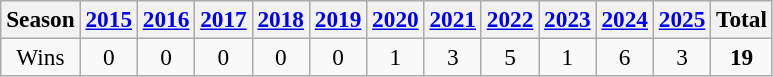<table class="wikitable" style="font-size:97%">
<tr>
<th>Season</th>
<th><a href='#'>2015</a></th>
<th><a href='#'>2016</a></th>
<th><a href='#'>2017</a></th>
<th><a href='#'>2018</a></th>
<th><a href='#'>2019</a></th>
<th><a href='#'>2020</a></th>
<th><a href='#'>2021</a></th>
<th><a href='#'>2022</a></th>
<th><a href='#'>2023</a></th>
<th><a href='#'>2024</a></th>
<th><a href='#'>2025</a></th>
<th>Total</th>
</tr>
<tr align="center">
<td>Wins</td>
<td>0</td>
<td>0</td>
<td>0</td>
<td>0</td>
<td>0</td>
<td>1</td>
<td>3</td>
<td>5</td>
<td>1</td>
<td>6</td>
<td>3</td>
<td><strong>19</strong></td>
</tr>
</table>
